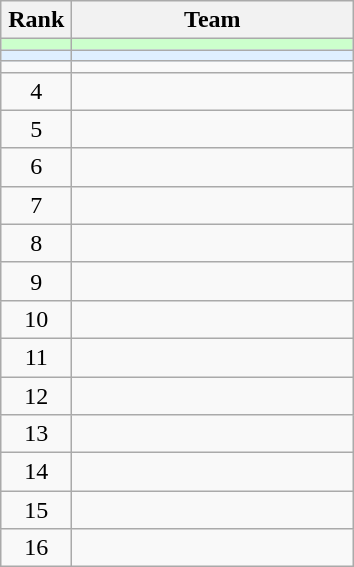<table class="wikitable" style="text-align:center;">
<tr>
<th width=40>Rank</th>
<th width=180>Team</th>
</tr>
<tr bgcolor=#ccffcc>
<td></td>
<td style="text-align:left;"></td>
</tr>
<tr bgcolor=#dfefff>
<td></td>
<td style="text-align:left;"></td>
</tr>
<tr>
<td></td>
<td style="text-align:left;"></td>
</tr>
<tr>
<td>4</td>
<td style="text-align:left;"></td>
</tr>
<tr>
<td>5</td>
<td style="text-align:left;"></td>
</tr>
<tr>
<td>6</td>
<td style="text-align:left;"></td>
</tr>
<tr>
<td>7</td>
<td style="text-align:left;"></td>
</tr>
<tr>
<td>8</td>
<td style="text-align:left;"></td>
</tr>
<tr>
<td>9</td>
<td style="text-align:left;"></td>
</tr>
<tr>
<td>10</td>
<td style="text-align:left;"></td>
</tr>
<tr>
<td>11</td>
<td style="text-align:left;"></td>
</tr>
<tr>
<td>12</td>
<td style="text-align:left;"></td>
</tr>
<tr>
<td>13</td>
<td style="text-align:left;"></td>
</tr>
<tr>
<td>14</td>
<td style="text-align:left;"></td>
</tr>
<tr>
<td>15</td>
<td style="text-align:left;"></td>
</tr>
<tr>
<td>16</td>
<td style="text-align:left;"></td>
</tr>
</table>
